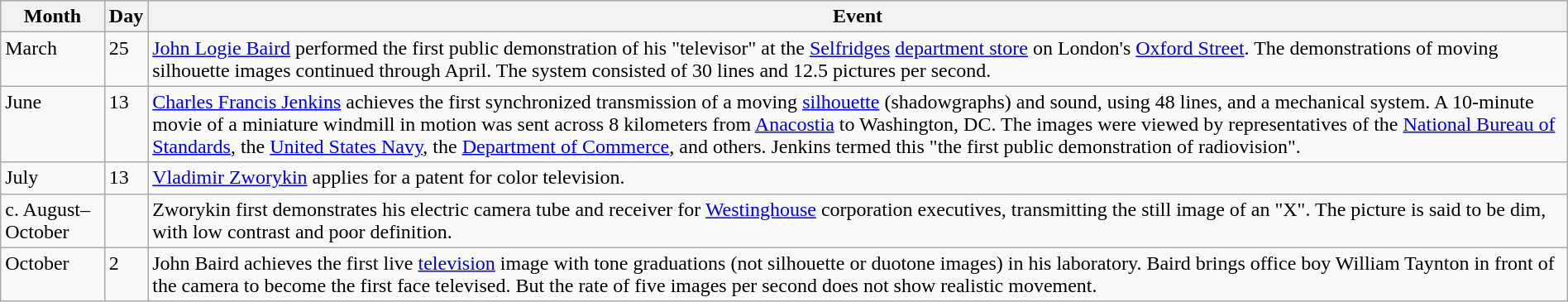<table width=100% class="wikitable">
<tr bgcolor="#CCCCFF" align="left">
<th>Month</th>
<th>Day</th>
<th>Event</th>
</tr>
<tr valign="top">
<td>March</td>
<td>25</td>
<td><a href='#'>John Logie Baird</a> performed the first public demonstration of his "televisor" at the <a href='#'>Selfridges</a> <a href='#'>department store</a> on London's <a href='#'>Oxford Street</a>. The demonstrations of moving silhouette images continued through April. The system consisted of 30 lines and 12.5 pictures per second.</td>
</tr>
<tr valign="top">
<td>June</td>
<td>13</td>
<td><a href='#'>Charles Francis Jenkins</a> achieves the first synchronized transmission of a moving <a href='#'>silhouette</a> (shadowgraphs) and sound, using 48 lines, and a mechanical system. A 10-minute movie of a miniature windmill in motion was sent across 8 kilometers from <a href='#'>Anacostia</a> to Washington, DC. The images were viewed by representatives of the <a href='#'>National Bureau of Standards</a>, the <a href='#'>United States Navy</a>, the <a href='#'>Department of Commerce</a>, and others.  Jenkins termed this "the first public demonstration of radiovision".</td>
</tr>
<tr valign="top">
<td>July</td>
<td>13</td>
<td><a href='#'>Vladimir Zworykin</a> applies for a patent for color television.</td>
</tr>
<tr valign="top">
<td>c. August–October</td>
<td></td>
<td>Zworykin first demonstrates his electric camera tube and receiver for <a href='#'>Westinghouse</a> corporation executives, transmitting the still image of an "X". The picture is said to be dim, with low contrast and poor definition.</td>
</tr>
<tr valign="top">
<td>October</td>
<td>2</td>
<td>John Baird achieves the first live <a href='#'>television</a> image with tone graduations (not silhouette or duotone images) in his laboratory. Baird brings office boy William Taynton in front of the camera to become the first face televised. But the rate of five images per second does not show realistic movement.</td>
</tr>
</table>
